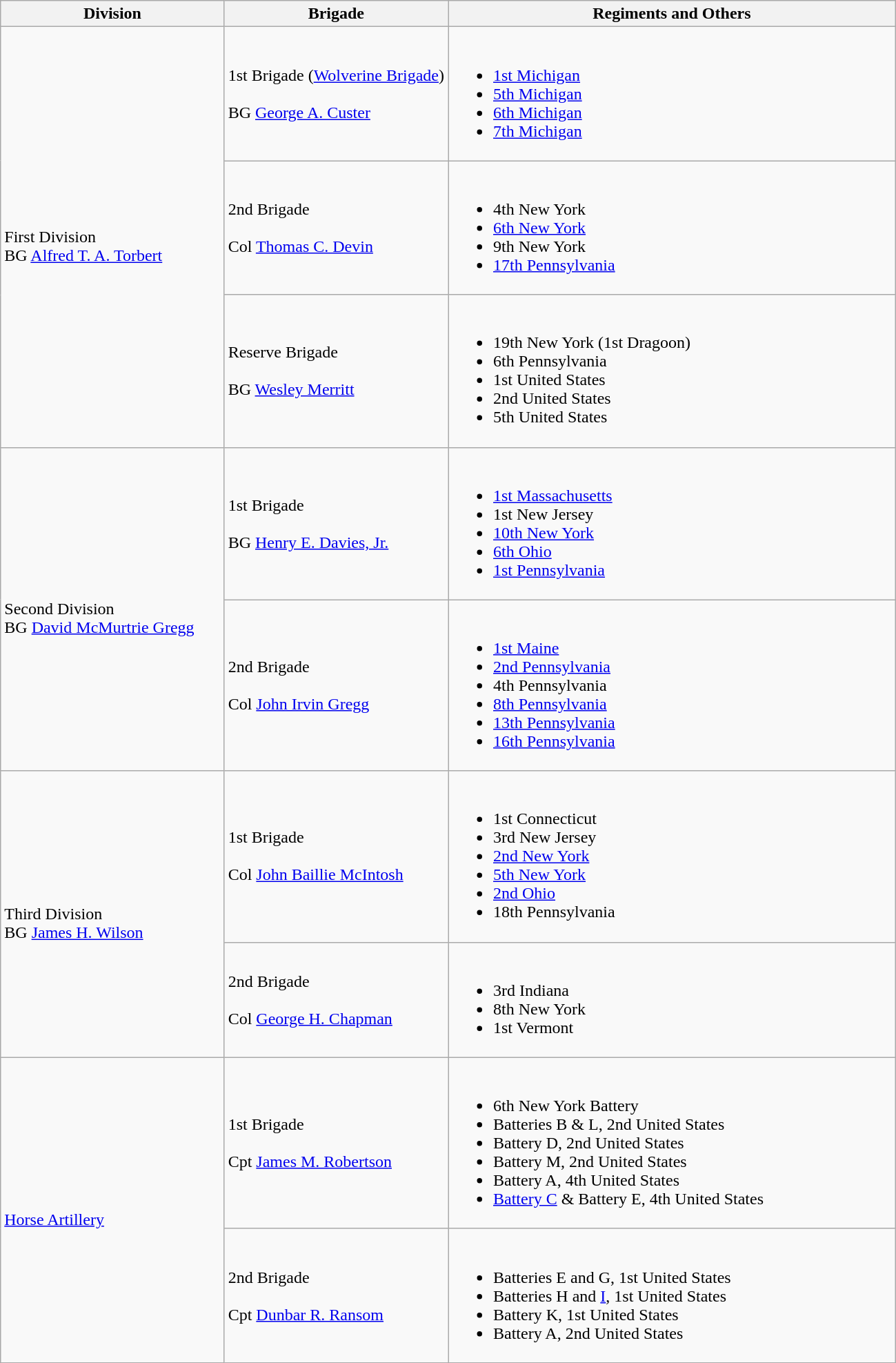<table class="wikitable">
<tr>
<th width=25%>Division</th>
<th width=25%>Brigade</th>
<th>Regiments and Others</th>
</tr>
<tr>
<td rowspan=3><br>First Division
<br>
BG <a href='#'>Alfred T. A. Torbert</a></td>
<td>1st Brigade (<a href='#'>Wolverine Brigade</a>)<br><br>
BG <a href='#'>George A. Custer</a></td>
<td><br><ul><li><a href='#'>1st Michigan</a></li><li><a href='#'>5th Michigan</a></li><li><a href='#'>6th Michigan</a></li><li><a href='#'>7th Michigan</a></li></ul></td>
</tr>
<tr>
<td>2nd Brigade<br><br>
Col <a href='#'>Thomas C. Devin</a></td>
<td><br><ul><li>4th New York</li><li><a href='#'>6th New York</a></li><li>9th New York</li><li><a href='#'>17th Pennsylvania</a></li></ul></td>
</tr>
<tr>
<td>Reserve Brigade<br><br>
BG <a href='#'>Wesley Merritt</a></td>
<td><br><ul><li>19th New York (1st Dragoon)</li><li>6th Pennsylvania</li><li>1st United States</li><li>2nd United States</li><li>5th United States</li></ul></td>
</tr>
<tr>
<td rowspan=2><br>Second Division
<br>
BG <a href='#'>David McMurtrie Gregg</a></td>
<td>1st Brigade<br><br>
BG <a href='#'>Henry E. Davies, Jr.</a></td>
<td><br><ul><li><a href='#'>1st Massachusetts</a></li><li>1st New Jersey</li><li><a href='#'>10th New York</a></li><li><a href='#'>6th Ohio</a></li><li><a href='#'>1st Pennsylvania</a></li></ul></td>
</tr>
<tr>
<td>2nd Brigade<br><br>
Col <a href='#'>John Irvin Gregg</a></td>
<td><br><ul><li><a href='#'>1st Maine</a></li><li><a href='#'>2nd Pennsylvania</a></li><li>4th Pennsylvania</li><li><a href='#'>8th Pennsylvania</a></li><li><a href='#'>13th Pennsylvania</a></li><li><a href='#'>16th Pennsylvania</a></li></ul></td>
</tr>
<tr>
<td rowspan=2><br>Third Division
<br>
BG <a href='#'>James H. Wilson</a></td>
<td>1st Brigade<br><br>
Col <a href='#'>John Baillie McIntosh</a></td>
<td><br><ul><li>1st Connecticut</li><li>3rd New Jersey</li><li><a href='#'>2nd New York</a></li><li><a href='#'>5th New York</a></li><li><a href='#'>2nd Ohio</a></li><li>18th Pennsylvania</li></ul></td>
</tr>
<tr>
<td>2nd Brigade<br><br>
Col <a href='#'>George H. Chapman</a></td>
<td><br><ul><li>3rd Indiana</li><li>8th New York</li><li>1st Vermont</li></ul></td>
</tr>
<tr>
<td rowspan=2><br><a href='#'>Horse Artillery</a></td>
<td>1st Brigade<br><br>
Cpt <a href='#'>James M. Robertson</a></td>
<td><br><ul><li>6th New York Battery</li><li>Batteries B & L, 2nd United States</li><li>Battery D, 2nd United States</li><li>Battery M, 2nd United States</li><li>Battery A, 4th United States</li><li><a href='#'>Battery C</a> & Battery E, 4th United States</li></ul></td>
</tr>
<tr>
<td>2nd Brigade<br><br>
Cpt <a href='#'>Dunbar R. Ransom</a></td>
<td><br><ul><li>Batteries E and G, 1st United States</li><li>Batteries H and <a href='#'>I</a>, 1st United States</li><li>Battery K, 1st United States</li><li>Battery A, 2nd United States</li></ul></td>
</tr>
</table>
